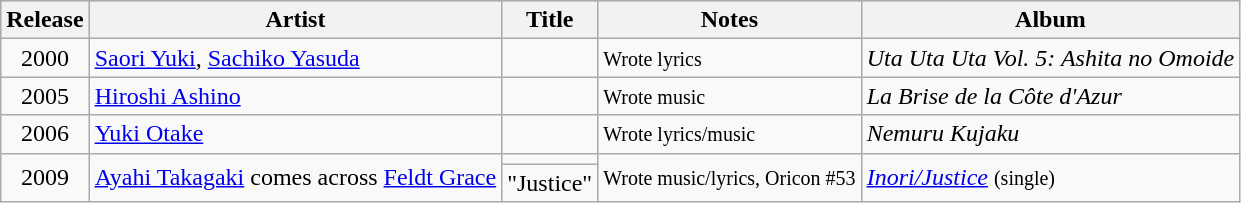<table class="wikitable" style="text-align:center">
<tr bgcolor="#CCCCCC">
<th rowspan="1">Release</th>
<th rowspan="1">Artist</th>
<th rowspan="1">Title</th>
<th rowspan="1">Notes</th>
<th rowspan="1">Album</th>
</tr>
<tr>
<td rowspan="1">2000</td>
<td align="left"><a href='#'>Saori Yuki</a>, <a href='#'>Sachiko Yasuda</a></td>
<td align="left"></td>
<td align="left"><small>Wrote lyrics</small></td>
<td align="left" rowspan="1"><em>Uta Uta Uta Vol. 5: Ashita no Omoide</em></td>
</tr>
<tr>
<td rowspan="1">2005</td>
<td align="left"><a href='#'>Hiroshi Ashino</a></td>
<td align="left"></td>
<td align="left"><small>Wrote music</small></td>
<td align="left" rowspan="1"><em>La Brise de la Côte d'Azur</em></td>
</tr>
<tr>
<td rowspan="1">2006</td>
<td align="left"><a href='#'>Yuki Otake</a></td>
<td align="left"></td>
<td align="left"><small>Wrote lyrics/music</small></td>
<td align="left" rowspan="1"><em>Nemuru Kujaku</em></td>
</tr>
<tr>
<td rowspan="2">2009</td>
<td align="left" rowspan="2"><a href='#'>Ayahi Takagaki</a> comes across <a href='#'>Feldt Grace</a></td>
<td align="left"></td>
<td align="left" rowspan="2"><small>Wrote music/lyrics, Oricon #53</small></td>
<td align="left" rowspan="2"><em><a href='#'>Inori/Justice</a></em> <small>(single)</small></td>
</tr>
<tr>
<td align="left">"Justice"</td>
</tr>
</table>
